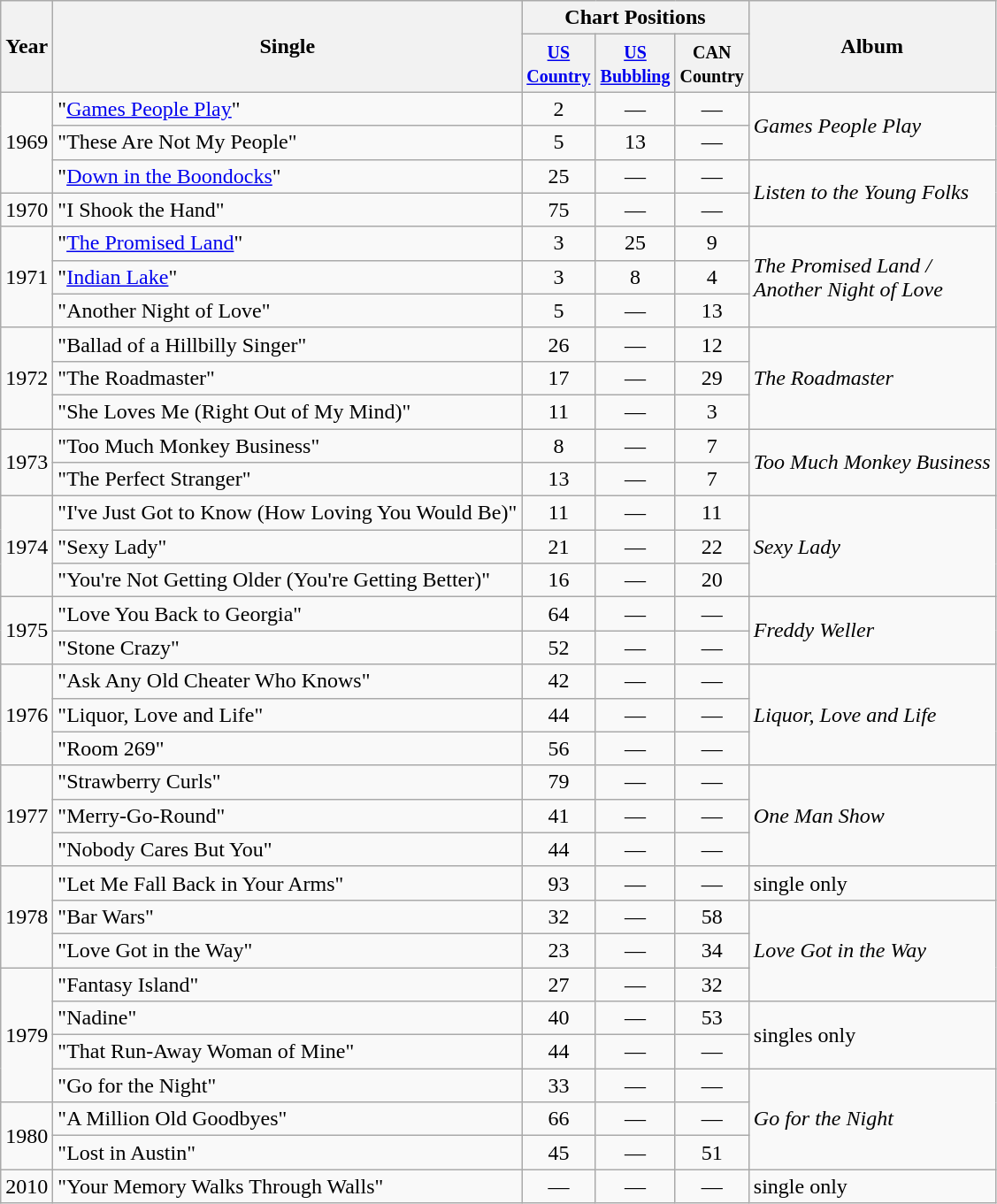<table class="wikitable">
<tr>
<th rowspan="2">Year</th>
<th rowspan="2">Single</th>
<th colspan="3">Chart Positions</th>
<th rowspan="2">Album</th>
</tr>
<tr>
<th width="45"><small><a href='#'>US Country</a></small></th>
<th width="45"><small><a href='#'>US Bubbling</a></small></th>
<th width="45"><small>CAN Country</small></th>
</tr>
<tr>
<td rowspan="3">1969</td>
<td>"<a href='#'>Games People Play</a>"</td>
<td align="center">2</td>
<td align="center">—</td>
<td align="center">—</td>
<td rowspan="2"><em>Games People Play</em></td>
</tr>
<tr>
<td>"These Are Not My People"</td>
<td align="center">5</td>
<td align="center">13</td>
<td align="center">—</td>
</tr>
<tr>
<td>"<a href='#'>Down in the Boondocks</a>"</td>
<td align="center">25</td>
<td align="center">—</td>
<td align="center">—</td>
<td rowspan="2"><em>Listen to the Young Folks</em></td>
</tr>
<tr>
<td>1970</td>
<td>"I Shook the Hand"</td>
<td align="center">75</td>
<td align="center">—</td>
<td align="center">—</td>
</tr>
<tr>
<td rowspan="3">1971</td>
<td>"<a href='#'>The Promised Land</a>"</td>
<td align="center">3</td>
<td align="center">25</td>
<td align="center">9</td>
<td rowspan="3"><em>The Promised Land /<br>Another Night of Love</em></td>
</tr>
<tr>
<td>"<a href='#'>Indian Lake</a>"</td>
<td align="center">3</td>
<td align="center">8</td>
<td align="center">4</td>
</tr>
<tr>
<td>"Another Night of Love"</td>
<td align="center">5</td>
<td align="center">—</td>
<td align="center">13</td>
</tr>
<tr>
<td rowspan="3">1972</td>
<td>"Ballad of a Hillbilly Singer"</td>
<td align="center">26</td>
<td align="center">—</td>
<td align="center">12</td>
<td rowspan="3"><em>The Roadmaster</em></td>
</tr>
<tr>
<td>"The Roadmaster"</td>
<td align="center">17</td>
<td align="center">—</td>
<td align="center">29</td>
</tr>
<tr>
<td>"She Loves Me (Right Out of My Mind)"</td>
<td align="center">11</td>
<td align="center">—</td>
<td align="center">3</td>
</tr>
<tr>
<td rowspan="2">1973</td>
<td>"Too Much Monkey Business"</td>
<td align="center">8</td>
<td align="center">—</td>
<td align="center">7</td>
<td rowspan="2"><em>Too Much Monkey Business</em></td>
</tr>
<tr>
<td>"The Perfect Stranger"</td>
<td align="center">13</td>
<td align="center">—</td>
<td align="center">7</td>
</tr>
<tr>
<td rowspan="3">1974</td>
<td>"I've Just Got to Know (How Loving You Would Be)"</td>
<td align="center">11</td>
<td align="center">—</td>
<td align="center">11</td>
<td rowspan="3"><em>Sexy Lady</em></td>
</tr>
<tr>
<td>"Sexy Lady"</td>
<td align="center">21</td>
<td align="center">—</td>
<td align="center">22</td>
</tr>
<tr>
<td>"You're Not Getting Older (You're Getting Better)"</td>
<td align="center">16</td>
<td align="center">—</td>
<td align="center">20</td>
</tr>
<tr>
<td rowspan="2">1975</td>
<td>"Love You Back to Georgia"</td>
<td align="center">64</td>
<td align="center">—</td>
<td align="center">—</td>
<td rowspan="2"><em>Freddy Weller</em></td>
</tr>
<tr>
<td>"Stone Crazy"</td>
<td align="center">52</td>
<td align="center">—</td>
<td align="center">—</td>
</tr>
<tr>
<td rowspan="3">1976</td>
<td>"Ask Any Old Cheater Who Knows"</td>
<td align="center">42</td>
<td align="center">—</td>
<td align="center">—</td>
<td rowspan="3"><em>Liquor, Love and Life</em></td>
</tr>
<tr>
<td>"Liquor, Love and Life"</td>
<td align="center">44</td>
<td align="center">—</td>
<td align="center">—</td>
</tr>
<tr>
<td>"Room 269"</td>
<td align="center">56</td>
<td align="center">—</td>
<td align="center">—</td>
</tr>
<tr>
<td rowspan="3">1977</td>
<td>"Strawberry Curls"</td>
<td align="center">79</td>
<td align="center">—</td>
<td align="center">—</td>
<td rowspan="3"><em>One Man Show</em></td>
</tr>
<tr>
<td>"Merry-Go-Round"</td>
<td align="center">41</td>
<td align="center">—</td>
<td align="center">—</td>
</tr>
<tr>
<td>"Nobody Cares But You"</td>
<td align="center">44</td>
<td align="center">—</td>
<td align="center">—</td>
</tr>
<tr>
<td rowspan="3">1978</td>
<td>"Let Me Fall Back in Your Arms"</td>
<td align="center">93</td>
<td align="center">—</td>
<td align="center">—</td>
<td>single only</td>
</tr>
<tr>
<td>"Bar Wars"</td>
<td align="center">32</td>
<td align="center">—</td>
<td align="center">58</td>
<td rowspan="3"><em>Love Got in the Way</em></td>
</tr>
<tr>
<td>"Love Got in the Way"</td>
<td align="center">23</td>
<td align="center">—</td>
<td align="center">34</td>
</tr>
<tr>
<td rowspan="4">1979</td>
<td>"Fantasy Island"</td>
<td align="center">27</td>
<td align="center">—</td>
<td align="center">32</td>
</tr>
<tr>
<td>"Nadine"</td>
<td align="center">40</td>
<td align="center">—</td>
<td align="center">53</td>
<td rowspan="2">singles only</td>
</tr>
<tr>
<td>"That Run-Away Woman of Mine"</td>
<td align="center">44</td>
<td align="center">—</td>
<td align="center">—</td>
</tr>
<tr>
<td>"Go for the Night"</td>
<td align="center">33</td>
<td align="center">—</td>
<td align="center">—</td>
<td rowspan="3"><em>Go for the Night</em></td>
</tr>
<tr>
<td rowspan="2">1980</td>
<td>"A Million Old Goodbyes"</td>
<td align="center">66</td>
<td align="center">—</td>
<td align="center">—</td>
</tr>
<tr>
<td>"Lost in Austin"</td>
<td align="center">45</td>
<td align="center">—</td>
<td align="center">51</td>
</tr>
<tr>
<td>2010</td>
<td>"Your Memory Walks Through Walls"</td>
<td align="center">—</td>
<td align="center">—</td>
<td align="center">—</td>
<td>single only</td>
</tr>
</table>
